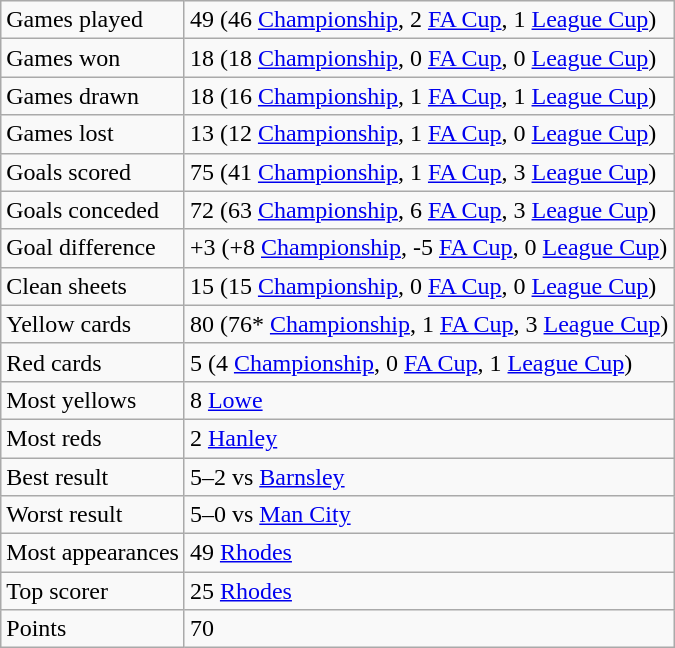<table class="wikitable">
<tr>
<td>Games played</td>
<td>49 (46 <a href='#'>Championship</a>, 2 <a href='#'>FA Cup</a>, 1 <a href='#'>League Cup</a>)</td>
</tr>
<tr>
<td>Games won</td>
<td>18 (18 <a href='#'>Championship</a>, 0 <a href='#'>FA Cup</a>, 0 <a href='#'>League Cup</a>)</td>
</tr>
<tr>
<td>Games drawn</td>
<td>18 (16 <a href='#'>Championship</a>, 1 <a href='#'>FA Cup</a>, 1 <a href='#'>League Cup</a>)</td>
</tr>
<tr>
<td>Games lost</td>
<td>13 (12 <a href='#'>Championship</a>, 1 <a href='#'>FA Cup</a>, 0 <a href='#'>League Cup</a>)</td>
</tr>
<tr>
<td>Goals scored</td>
<td>75 (41 <a href='#'>Championship</a>, 1 <a href='#'>FA Cup</a>, 3 <a href='#'>League Cup</a>)</td>
</tr>
<tr>
<td>Goals conceded</td>
<td>72 (63 <a href='#'>Championship</a>, 6 <a href='#'>FA Cup</a>, 3 <a href='#'>League Cup</a>)</td>
</tr>
<tr>
<td>Goal difference</td>
<td>+3 (+8 <a href='#'>Championship</a>, -5 <a href='#'>FA Cup</a>, 0 <a href='#'>League Cup</a>)</td>
</tr>
<tr>
<td>Clean sheets</td>
<td>15 (15 <a href='#'>Championship</a>, 0 <a href='#'>FA Cup</a>, 0 <a href='#'>League Cup</a>)</td>
</tr>
<tr>
<td>Yellow cards</td>
<td>80 (76* <a href='#'>Championship</a>, 1 <a href='#'>FA Cup</a>, 3 <a href='#'>League Cup</a>)</td>
</tr>
<tr>
<td>Red cards</td>
<td>5 (4 <a href='#'>Championship</a>, 0 <a href='#'>FA Cup</a>, 1 <a href='#'>League Cup</a>)</td>
</tr>
<tr>
<td>Most yellows</td>
<td>8   <a href='#'>Lowe</a></td>
</tr>
<tr>
<td>Most reds</td>
<td>2     <a href='#'>Hanley</a></td>
</tr>
<tr>
<td>Best result</td>
<td>5–2 vs <a href='#'>Barnsley</a></td>
</tr>
<tr>
<td>Worst result</td>
<td>5–0 vs <a href='#'>Man City</a></td>
</tr>
<tr>
<td>Most appearances</td>
<td>49 <a href='#'>Rhodes</a></td>
</tr>
<tr>
<td>Top scorer</td>
<td>25 <a href='#'>Rhodes</a></td>
</tr>
<tr>
<td>Points</td>
<td>70</td>
</tr>
</table>
